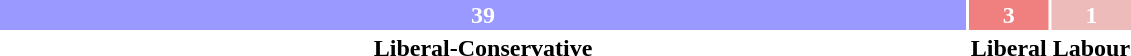<table style="width:60%; text-align:center;">
<tr style="color:white;">
<td style="background:#9999FF; width:90.69%;"><strong>39</strong></td>
<td style="background:#F08080; width:6.98%;"><strong>3</strong></td>
<td style="background:#EEBBBB; width:2.33%;"><strong>1</strong></td>
</tr>
<tr>
<td><span><strong>Liberal-Conservative</strong></span></td>
<td><span><strong>Liberal</strong></span></td>
<td><span><strong>Labour</strong></span></td>
</tr>
</table>
